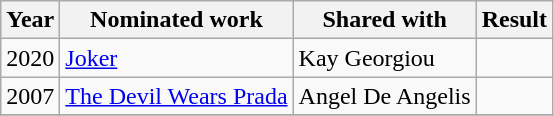<table class="wikitable sortable">
<tr>
<th>Year</th>
<th>Nominated work</th>
<th>Shared with</th>
<th>Result</th>
</tr>
<tr>
<td>2020</td>
<td><a href='#'>Joker</a></td>
<td>Kay Georgiou</td>
<td></td>
</tr>
<tr>
<td>2007</td>
<td><a href='#'>The Devil Wears Prada</a></td>
<td>Angel De Angelis</td>
<td></td>
</tr>
<tr>
</tr>
</table>
